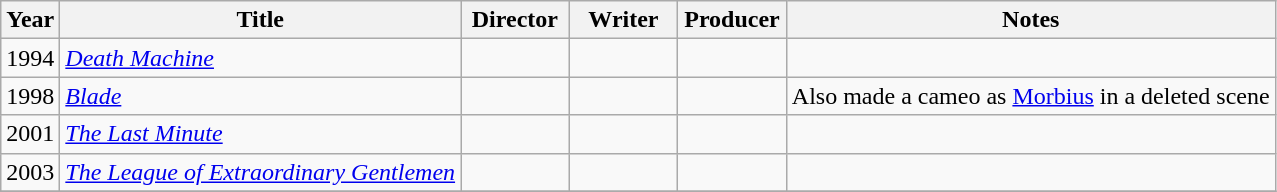<table class="wikitable">
<tr>
<th>Year</th>
<th>Title</th>
<th width="65">Director</th>
<th width="65">Writer</th>
<th width="65">Producer</th>
<th>Notes</th>
</tr>
<tr>
<td>1994</td>
<td><em><a href='#'>Death Machine</a></em></td>
<td></td>
<td></td>
<td></td>
<td></td>
</tr>
<tr>
<td>1998</td>
<td><em><a href='#'>Blade</a></em></td>
<td></td>
<td></td>
<td></td>
<td>Also made a cameo as <a href='#'>Morbius</a> in a deleted scene</td>
</tr>
<tr>
<td>2001</td>
<td><em><a href='#'>The Last Minute</a></em></td>
<td></td>
<td></td>
<td></td>
<td></td>
</tr>
<tr>
<td>2003</td>
<td><em><a href='#'>The League of Extraordinary Gentlemen</a></em></td>
<td></td>
<td></td>
<td></td>
<td></td>
</tr>
<tr>
</tr>
</table>
